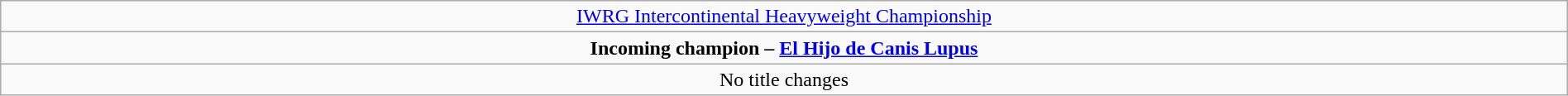<table class="wikitable" style="text-align:center; width:100%;">
<tr>
<td colspan="5" style="text-align: center;"><a href='#'>IWRG Intercontinental Heavyweight Championship</a></td>
</tr>
<tr>
<td colspan="5" style="text-align: center;"><strong>Incoming champion – <a href='#'>El Hijo de Canis Lupus</a></strong></td>
</tr>
<tr>
<td colspan="5">No title changes</td>
</tr>
</table>
